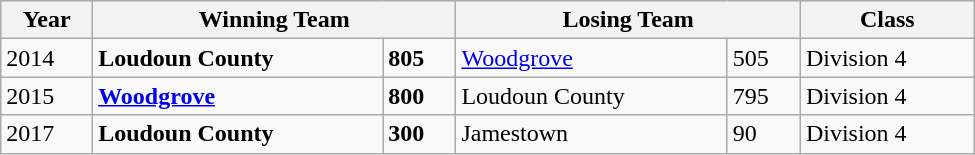<table class="wikitable collapsible collapsed" style="width:650px;">
<tr>
<th>Year</th>
<th colspan=2>Winning Team</th>
<th colspan=2>Losing Team</th>
<th>Class</th>
</tr>
<tr>
<td>2014</td>
<td><strong>Loudoun County</strong></td>
<td><strong>805</strong></td>
<td><a href='#'>Woodgrove</a></td>
<td>505</td>
<td>Division 4</td>
</tr>
<tr>
<td>2015</td>
<td><strong><a href='#'>Woodgrove</a></strong></td>
<td><strong>800</strong></td>
<td>Loudoun County</td>
<td>795</td>
<td>Division 4</td>
</tr>
<tr>
<td>2017</td>
<td><strong>Loudoun County</strong></td>
<td><strong>300</strong></td>
<td>Jamestown</td>
<td>90</td>
<td>Division 4</td>
</tr>
</table>
